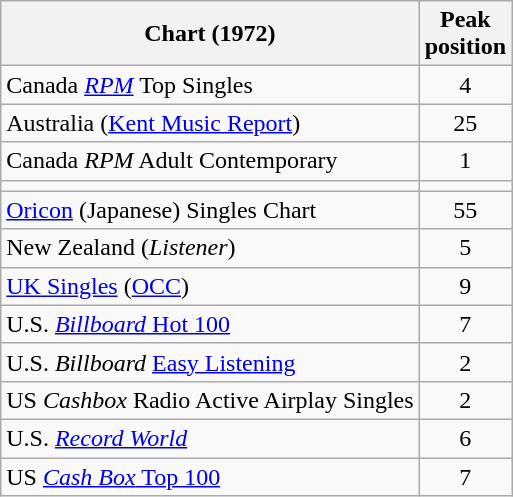<table class="wikitable sortable">
<tr>
<th>Chart (1972)</th>
<th>Peak<br>position</th>
</tr>
<tr>
<td>Canada <em><a href='#'>RPM</a></em> Top Singles</td>
<td align="center">4</td>
</tr>
<tr>
<td>Australia (<a href='#'>Kent Music Report</a>)</td>
<td style="text-align:center;">25</td>
</tr>
<tr>
<td>Canada <em>RPM</em> Adult Contemporary </td>
<td align="center">1</td>
</tr>
<tr>
<td></td>
</tr>
<tr>
<td><a href='#'>Oricon</a> (Japanese) Singles Chart</td>
<td align="center">55</td>
</tr>
<tr>
<td>New Zealand (<em>Listener</em>)</td>
<td align="center">5</td>
</tr>
<tr>
<td><a href='#'>UK Singles</a> (<a href='#'>OCC</a>)</td>
<td align="center">9</td>
</tr>
<tr>
<td>U.S. <a href='#'><em>Billboard</em> Hot 100</a></td>
<td align="center">7</td>
</tr>
<tr>
<td>U.S. <em>Billboard</em> <a href='#'>Easy Listening</a></td>
<td align="center">2</td>
</tr>
<tr>
<td>US <em>Cashbox</em> Radio Active Airplay Singles</td>
<td style="text-align:center;">2</td>
</tr>
<tr>
<td>U.S. <em><a href='#'>Record World</a></em></td>
<td align="center">6</td>
</tr>
<tr>
<td align="left">US <a href='#'><em>Cash Box</em> Top 100</a></td>
<td align="center">7</td>
</tr>
</table>
